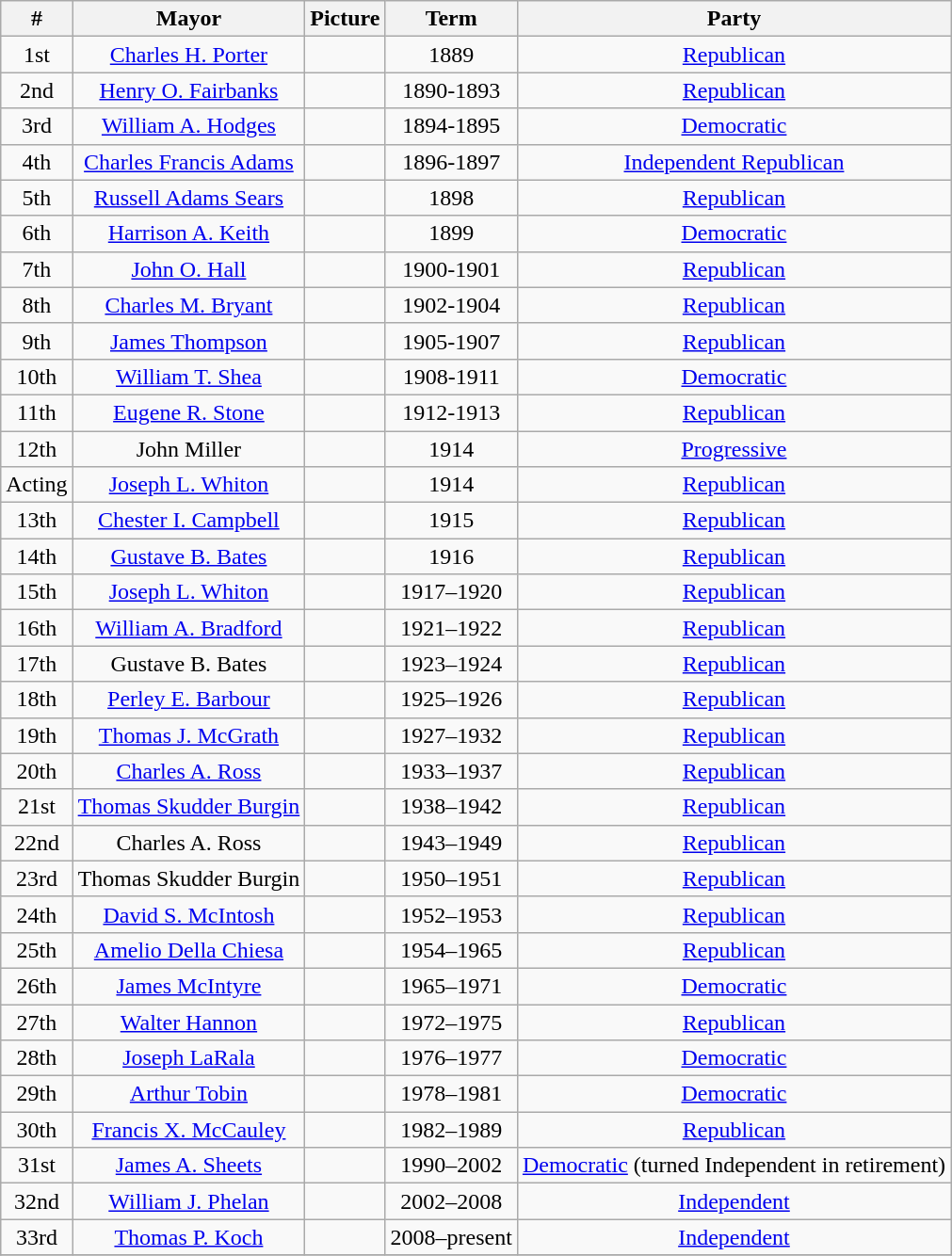<table class=wikitable style="text-align:center">
<tr>
<th>#</th>
<th>Mayor</th>
<th>Picture</th>
<th>Term</th>
<th>Party</th>
</tr>
<tr>
<td>1st</td>
<td><a href='#'>Charles H. Porter</a></td>
<td></td>
<td>1889</td>
<td><a href='#'>Republican</a></td>
</tr>
<tr>
<td>2nd</td>
<td><a href='#'>Henry O. Fairbanks</a></td>
<td></td>
<td>1890-1893</td>
<td><a href='#'>Republican</a></td>
</tr>
<tr>
<td>3rd</td>
<td><a href='#'>William A. Hodges</a></td>
<td></td>
<td>1894-1895</td>
<td><a href='#'>Democratic</a></td>
</tr>
<tr>
<td>4th</td>
<td><a href='#'>Charles Francis Adams</a></td>
<td></td>
<td>1896-1897</td>
<td><a href='#'>Independent Republican</a></td>
</tr>
<tr>
<td>5th</td>
<td><a href='#'>Russell Adams Sears</a></td>
<td></td>
<td>1898</td>
<td><a href='#'>Republican</a></td>
</tr>
<tr>
<td>6th</td>
<td><a href='#'>Harrison A. Keith</a></td>
<td></td>
<td>1899</td>
<td><a href='#'>Democratic</a></td>
</tr>
<tr>
<td>7th</td>
<td><a href='#'>John O. Hall</a></td>
<td></td>
<td>1900-1901</td>
<td><a href='#'>Republican</a></td>
</tr>
<tr>
<td>8th</td>
<td><a href='#'>Charles M. Bryant</a></td>
<td></td>
<td>1902-1904</td>
<td><a href='#'>Republican</a></td>
</tr>
<tr>
<td>9th</td>
<td><a href='#'>James Thompson</a></td>
<td></td>
<td>1905-1907</td>
<td><a href='#'>Republican</a></td>
</tr>
<tr>
<td>10th</td>
<td><a href='#'>William T. Shea</a></td>
<td></td>
<td>1908-1911</td>
<td><a href='#'>Democratic</a></td>
</tr>
<tr>
<td>11th</td>
<td><a href='#'>Eugene R. Stone</a></td>
<td></td>
<td>1912-1913</td>
<td><a href='#'>Republican</a></td>
</tr>
<tr>
<td>12th</td>
<td>John Miller</td>
<td></td>
<td>1914</td>
<td><a href='#'>Progressive</a></td>
</tr>
<tr>
<td>Acting</td>
<td><a href='#'>Joseph L. Whiton</a></td>
<td></td>
<td>1914</td>
<td><a href='#'>Republican</a></td>
</tr>
<tr>
<td>13th</td>
<td><a href='#'>Chester I. Campbell</a></td>
<td></td>
<td>1915</td>
<td><a href='#'>Republican</a></td>
</tr>
<tr>
<td>14th</td>
<td><a href='#'>Gustave B. Bates</a></td>
<td></td>
<td>1916</td>
<td><a href='#'>Republican</a></td>
</tr>
<tr>
<td>15th</td>
<td><a href='#'>Joseph L. Whiton</a></td>
<td></td>
<td>1917–1920</td>
<td><a href='#'>Republican</a></td>
</tr>
<tr>
<td>16th</td>
<td><a href='#'>William A. Bradford</a></td>
<td></td>
<td>1921–1922</td>
<td><a href='#'>Republican</a></td>
</tr>
<tr>
<td>17th</td>
<td>Gustave B. Bates</td>
<td></td>
<td>1923–1924</td>
<td><a href='#'>Republican</a></td>
</tr>
<tr>
<td>18th</td>
<td><a href='#'>Perley E. Barbour</a></td>
<td></td>
<td>1925–1926</td>
<td><a href='#'>Republican</a></td>
</tr>
<tr>
<td>19th</td>
<td><a href='#'>Thomas J. McGrath</a></td>
<td></td>
<td>1927–1932</td>
<td><a href='#'>Republican</a></td>
</tr>
<tr>
<td>20th</td>
<td><a href='#'>Charles A. Ross</a></td>
<td></td>
<td>1933–1937</td>
<td><a href='#'>Republican</a></td>
</tr>
<tr>
<td>21st</td>
<td><a href='#'>Thomas Skudder Burgin</a></td>
<td></td>
<td>1938–1942</td>
<td><a href='#'>Republican</a></td>
</tr>
<tr>
<td>22nd</td>
<td>Charles A. Ross</td>
<td></td>
<td>1943–1949</td>
<td><a href='#'>Republican</a></td>
</tr>
<tr>
<td>23rd</td>
<td>Thomas Skudder Burgin</td>
<td></td>
<td>1950–1951</td>
<td><a href='#'>Republican</a></td>
</tr>
<tr>
<td>24th</td>
<td><a href='#'>David S. McIntosh</a></td>
<td></td>
<td>1952–1953</td>
<td><a href='#'>Republican</a></td>
</tr>
<tr>
<td>25th</td>
<td><a href='#'>Amelio Della Chiesa</a></td>
<td></td>
<td>1954–1965</td>
<td><a href='#'>Republican</a></td>
</tr>
<tr>
<td>26th</td>
<td><a href='#'>James McIntyre</a></td>
<td></td>
<td>1965–1971</td>
<td><a href='#'>Democratic</a></td>
</tr>
<tr>
<td>27th</td>
<td><a href='#'>Walter Hannon</a></td>
<td></td>
<td>1972–1975</td>
<td><a href='#'>Republican</a></td>
</tr>
<tr>
<td>28th</td>
<td><a href='#'>Joseph LaRala</a></td>
<td></td>
<td>1976–1977</td>
<td><a href='#'>Democratic</a></td>
</tr>
<tr>
<td>29th</td>
<td><a href='#'>Arthur Tobin</a></td>
<td></td>
<td>1978–1981</td>
<td><a href='#'>Democratic</a></td>
</tr>
<tr>
<td>30th</td>
<td><a href='#'>Francis X. McCauley</a></td>
<td></td>
<td>1982–1989</td>
<td><a href='#'>Republican</a></td>
</tr>
<tr>
<td>31st</td>
<td><a href='#'>James A. Sheets</a></td>
<td></td>
<td>1990–2002</td>
<td><a href='#'>Democratic</a> (turned Independent in retirement)</td>
</tr>
<tr>
<td>32nd</td>
<td><a href='#'>William J. Phelan</a></td>
<td></td>
<td>2002–2008</td>
<td><a href='#'>Independent</a></td>
</tr>
<tr>
<td>33rd</td>
<td><a href='#'>Thomas P. Koch</a></td>
<td></td>
<td>2008–present</td>
<td><a href='#'>Independent</a></td>
</tr>
<tr>
</tr>
</table>
